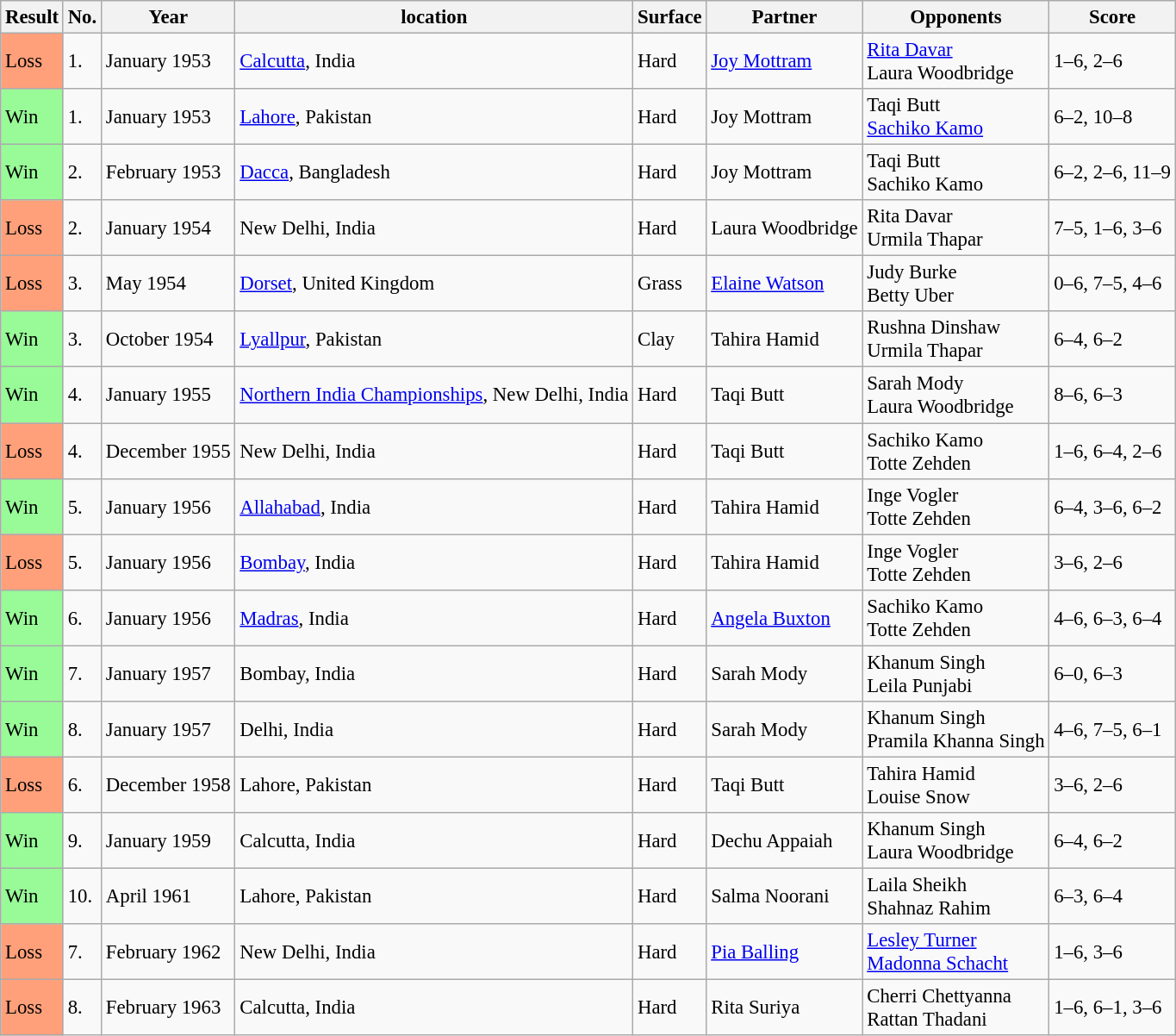<table class="sortable wikitable" style="font-size:95%">
<tr>
<th>Result</th>
<th>No.</th>
<th>Year</th>
<th>location</th>
<th>Surface</th>
<th>Partner</th>
<th>Opponents</th>
<th>Score</th>
</tr>
<tr>
<td style="background:#ffa07a;">Loss</td>
<td>1.</td>
<td>January 1953</td>
<td><a href='#'>Calcutta</a>, India</td>
<td>Hard</td>
<td> <a href='#'>Joy Mottram</a></td>
<td> <a href='#'>Rita Davar</a> <br>  Laura Woodbridge</td>
<td>1–6, 2–6</td>
</tr>
<tr>
<td style="background:#98fb98;">Win</td>
<td>1.</td>
<td>January 1953</td>
<td><a href='#'>Lahore</a>, Pakistan</td>
<td>Hard</td>
<td> Joy Mottram</td>
<td> Taqi Butt <br>  <a href='#'>Sachiko Kamo</a></td>
<td>6–2, 10–8</td>
</tr>
<tr>
<td style="background:#98fb98;">Win</td>
<td>2.</td>
<td>February 1953</td>
<td><a href='#'>Dacca</a>, Bangladesh</td>
<td>Hard</td>
<td> Joy Mottram</td>
<td> Taqi Butt <br>  Sachiko Kamo</td>
<td>6–2, 2–6, 11–9</td>
</tr>
<tr>
<td style="background:#ffa07a;">Loss</td>
<td>2.</td>
<td>January 1954</td>
<td>New Delhi, India</td>
<td>Hard</td>
<td> Laura Woodbridge</td>
<td> Rita Davar <br>  Urmila Thapar</td>
<td>7–5, 1–6, 3–6</td>
</tr>
<tr>
<td style="background:#ffa07a;">Loss</td>
<td>3.</td>
<td>May 1954</td>
<td><a href='#'>Dorset</a>, United Kingdom</td>
<td>Grass</td>
<td> <a href='#'>Elaine Watson</a></td>
<td> Judy Burke <br>  Betty Uber</td>
<td>0–6, 7–5, 4–6</td>
</tr>
<tr>
<td style="background:#98fb98;">Win</td>
<td>3.</td>
<td>October 1954</td>
<td><a href='#'>Lyallpur</a>, Pakistan</td>
<td>Clay</td>
<td> Tahira Hamid</td>
<td> Rushna Dinshaw <br>  Urmila Thapar</td>
<td>6–4, 6–2</td>
</tr>
<tr>
<td style="background:#98fb98;">Win</td>
<td>4.</td>
<td>January 1955</td>
<td><a href='#'>Northern India Championships</a>, New Delhi, India</td>
<td>Hard</td>
<td> Taqi Butt</td>
<td> Sarah Mody <br>  Laura Woodbridge</td>
<td>8–6, 6–3</td>
</tr>
<tr>
<td style="background:#ffa07a;">Loss</td>
<td>4.</td>
<td>December 1955</td>
<td>New Delhi, India</td>
<td>Hard</td>
<td> Taqi Butt</td>
<td> Sachiko Kamo <br>  Totte Zehden</td>
<td>1–6, 6–4, 2–6</td>
</tr>
<tr>
<td style="background:#98fb98;">Win</td>
<td>5.</td>
<td>January 1956</td>
<td><a href='#'>Allahabad</a>, India</td>
<td>Hard</td>
<td> Tahira Hamid</td>
<td> Inge Vogler <br>  Totte Zehden</td>
<td>6–4, 3–6, 6–2</td>
</tr>
<tr>
<td style="background:#ffa07a;">Loss</td>
<td>5.</td>
<td>January 1956</td>
<td><a href='#'>Bombay</a>, India</td>
<td>Hard</td>
<td> Tahira Hamid</td>
<td> Inge Vogler <br>  Totte Zehden</td>
<td>3–6, 2–6</td>
</tr>
<tr>
<td style="background:#98fb98;">Win</td>
<td>6.</td>
<td>January 1956</td>
<td><a href='#'>Madras</a>, India</td>
<td>Hard</td>
<td> <a href='#'>Angela Buxton</a></td>
<td> Sachiko Kamo <br>  Totte Zehden</td>
<td>4–6, 6–3, 6–4</td>
</tr>
<tr>
<td style="background:#98fb98;">Win</td>
<td>7.</td>
<td>January 1957</td>
<td>Bombay, India</td>
<td>Hard</td>
<td> Sarah Mody</td>
<td> Khanum Singh <br>  Leila Punjabi</td>
<td>6–0, 6–3</td>
</tr>
<tr>
<td style="background:#98fb98;">Win</td>
<td>8.</td>
<td>January 1957</td>
<td>Delhi, India</td>
<td>Hard</td>
<td> Sarah Mody</td>
<td> Khanum Singh <br>  Pramila Khanna Singh</td>
<td>4–6, 7–5, 6–1</td>
</tr>
<tr>
<td style="background:#ffa07a;">Loss</td>
<td>6.</td>
<td>December 1958</td>
<td>Lahore, Pakistan</td>
<td>Hard</td>
<td> Taqi Butt</td>
<td> Tahira Hamid <br>  Louise Snow</td>
<td>3–6, 2–6</td>
</tr>
<tr>
<td style="background:#98fb98;">Win</td>
<td>9.</td>
<td>January 1959</td>
<td>Calcutta, India</td>
<td>Hard</td>
<td> Dechu Appaiah</td>
<td> Khanum Singh <br>  Laura Woodbridge</td>
<td>6–4, 6–2</td>
</tr>
<tr>
<td style="background:#98fb98;">Win</td>
<td>10.</td>
<td>April 1961</td>
<td>Lahore, Pakistan</td>
<td>Hard</td>
<td> Salma Noorani</td>
<td> Laila Sheikh <br>  Shahnaz Rahim</td>
<td>6–3, 6–4</td>
</tr>
<tr>
<td style="background:#ffa07a;">Loss</td>
<td>7.</td>
<td>February 1962</td>
<td>New Delhi, India</td>
<td>Hard</td>
<td> <a href='#'>Pia Balling</a></td>
<td> <a href='#'>Lesley Turner</a> <br>  <a href='#'>Madonna Schacht</a></td>
<td>1–6, 3–6</td>
</tr>
<tr>
<td style="background:#ffa07a;">Loss</td>
<td>8.</td>
<td>February 1963</td>
<td>Calcutta, India</td>
<td>Hard</td>
<td> Rita Suriya</td>
<td> Cherri Chettyanna <br>  Rattan Thadani</td>
<td>1–6, 6–1, 3–6</td>
</tr>
</table>
